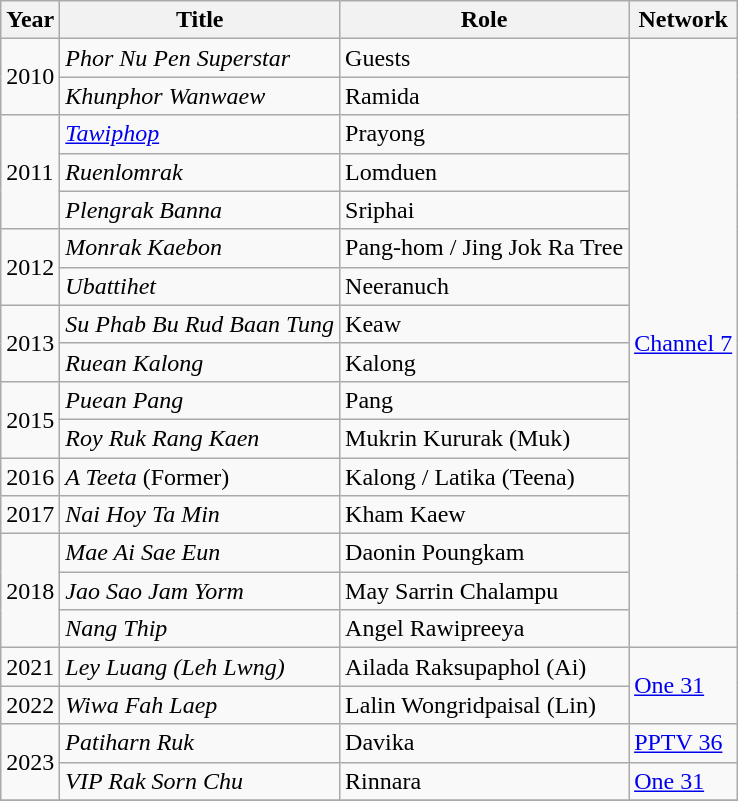<table class="wikitable ">
<tr>
<th>Year</th>
<th>Title</th>
<th>Role</th>
<th>Network</th>
</tr>
<tr>
<td rowspan = "2">2010</td>
<td><em>Phor Nu Pen Superstar</em></td>
<td>Guests</td>
<td rowspan = "16"><a href='#'>Channel 7</a></td>
</tr>
<tr>
<td><em>Khunphor Wanwaew</em></td>
<td>Ramida</td>
</tr>
<tr>
<td rowspan = "3">2011</td>
<td><em><a href='#'>Tawiphop</a></em></td>
<td>Prayong</td>
</tr>
<tr>
<td><em>Ruenlomrak</em></td>
<td>Lomduen</td>
</tr>
<tr>
<td><em>Plengrak Banna</em></td>
<td>Sriphai</td>
</tr>
<tr>
<td rowspan = "2">2012</td>
<td><em>Monrak Kaebon</em></td>
<td>Pang-hom / Jing Jok Ra Tree</td>
</tr>
<tr>
<td><em>Ubattihet</em></td>
<td>Neeranuch</td>
</tr>
<tr>
<td rowspan = "2">2013</td>
<td><em>Su Phab Bu Rud Baan Tung</em></td>
<td>Keaw</td>
</tr>
<tr>
<td><em>Ruean Kalong</em></td>
<td>Kalong</td>
</tr>
<tr>
<td rowspan = "2">2015</td>
<td><em>Puean Pang</em></td>
<td>Pang</td>
</tr>
<tr>
<td><em>Roy Ruk Rang Kaen</em></td>
<td>Mukrin Kururak (Muk)</td>
</tr>
<tr>
<td>2016</td>
<td><em>A Teeta</em> (Former)</td>
<td>Kalong / Latika (Teena)</td>
</tr>
<tr>
<td>2017</td>
<td><em>Nai Hoy Ta Min</em></td>
<td>Kham Kaew</td>
</tr>
<tr>
<td rowspan = "3">2018</td>
<td><em>Mae Ai Sae Eun</em></td>
<td>Daonin Poungkam</td>
</tr>
<tr>
<td><em>Jao Sao Jam Yorm</em></td>
<td>May Sarrin Chalampu</td>
</tr>
<tr>
<td><em>Nang Thip</em></td>
<td>Angel Rawipreeya</td>
</tr>
<tr>
<td rowspan = "1">2021</td>
<td><em>Ley Luang (Leh Lwng)</em></td>
<td>Ailada Raksupaphol (Ai)</td>
<td rowspan = "2"><a href='#'>One 31</a></td>
</tr>
<tr>
<td rowspan = "1">2022</td>
<td><em>Wiwa Fah Laep</em></td>
<td>Lalin Wongridpaisal (Lin)</td>
</tr>
<tr>
<td rowspan = "2">2023</td>
<td><em>Patiharn Ruk</em></td>
<td>Davika</td>
<td><a href='#'>PPTV 36</a></td>
</tr>
<tr>
<td><em>VIP Rak Sorn Chu</em></td>
<td>Rinnara</td>
<td><a href='#'>One 31</a></td>
</tr>
<tr>
</tr>
</table>
